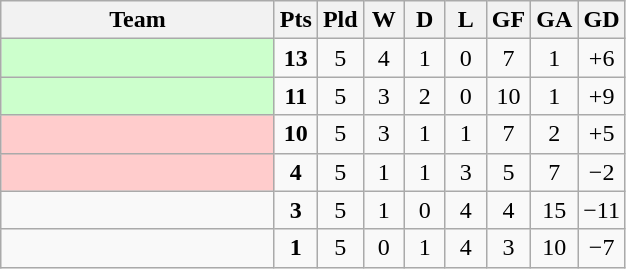<table class=wikitable style="text-align:center">
<tr>
<th width=175>Team</th>
<th width=20>Pts</th>
<th width=20>Pld</th>
<th width=20>W</th>
<th width=20>D</th>
<th width=20>L</th>
<th width=20>GF</th>
<th width=20>GA</th>
<th width=20>GD</th>
</tr>
<tr>
<td align=left bgcolor="#ccffcc"></td>
<td><strong>13</strong></td>
<td>5</td>
<td>4</td>
<td>1</td>
<td>0</td>
<td>7</td>
<td>1</td>
<td>+6</td>
</tr>
<tr>
<td align=left bgcolor="#ccffcc"></td>
<td><strong>11</strong></td>
<td>5</td>
<td>3</td>
<td>2</td>
<td>0</td>
<td>10</td>
<td>1</td>
<td>+9</td>
</tr>
<tr>
<td align=left bgcolor="#ffcccc"></td>
<td><strong>10</strong></td>
<td>5</td>
<td>3</td>
<td>1</td>
<td>1</td>
<td>7</td>
<td>2</td>
<td>+5</td>
</tr>
<tr>
<td align=left bgcolor="#ffcccc"></td>
<td><strong>4</strong></td>
<td>5</td>
<td>1</td>
<td>1</td>
<td>3</td>
<td>5</td>
<td>7</td>
<td>−2</td>
</tr>
<tr>
<td align=left></td>
<td><strong>3</strong></td>
<td>5</td>
<td>1</td>
<td>0</td>
<td>4</td>
<td>4</td>
<td>15</td>
<td>−11</td>
</tr>
<tr>
<td align=left></td>
<td><strong>1</strong></td>
<td>5</td>
<td>0</td>
<td>1</td>
<td>4</td>
<td>3</td>
<td>10</td>
<td>−7</td>
</tr>
</table>
